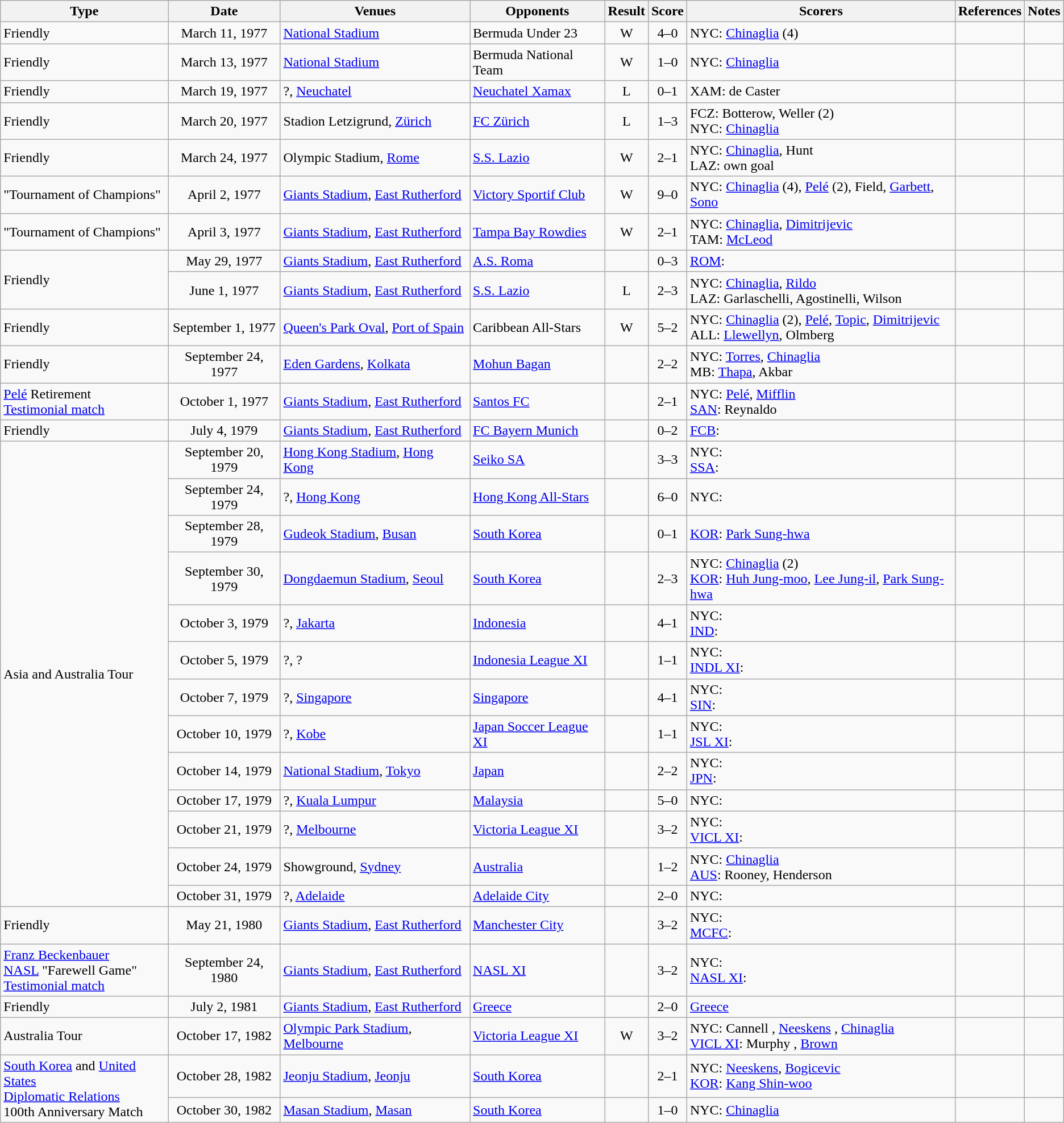<table class="wikitable" style="text-align:center">
<tr>
<th>Type</th>
<th>Date</th>
<th>Venues</th>
<th>Opponents</th>
<th>Result</th>
<th>Score</th>
<th>Scorers</th>
<th>References</th>
<th>Notes</th>
</tr>
<tr>
<td align=left>Friendly</td>
<td>March 11, 1977</td>
<td align=left> <a href='#'>National Stadium</a></td>
<td align=left> Bermuda Under 23</td>
<td>W</td>
<td>4–0</td>
<td align=left>NYC: <a href='#'>Chinaglia</a> (4)</td>
<td></td>
<td></td>
</tr>
<tr>
<td align=left>Friendly</td>
<td>March 13, 1977</td>
<td align=left> <a href='#'>National Stadium</a></td>
<td align=left> Bermuda National Team</td>
<td>W</td>
<td>1–0</td>
<td align=left>NYC: <a href='#'>Chinaglia</a></td>
<td></td>
<td></td>
</tr>
<tr>
<td align=left>Friendly</td>
<td>March 19, 1977</td>
<td align=left> ?, <a href='#'>Neuchatel</a></td>
<td align=left> <a href='#'>Neuchatel Xamax</a></td>
<td>L</td>
<td>0–1</td>
<td align=left>XAM: de Caster</td>
<td></td>
<td></td>
</tr>
<tr>
<td align=left>Friendly</td>
<td>March 20, 1977</td>
<td align=left> Stadion Letzigrund, <a href='#'>Zürich</a></td>
<td align=left> <a href='#'>FC Zürich</a></td>
<td>L</td>
<td>1–3</td>
<td align=left>FCZ: Botterow, Weller (2)<br>NYC: <a href='#'>Chinaglia</a></td>
<td></td>
<td></td>
</tr>
<tr>
<td align=left>Friendly</td>
<td>March 24, 1977</td>
<td align=left> Olympic Stadium, <a href='#'>Rome</a></td>
<td align=left> <a href='#'>S.S. Lazio</a></td>
<td>W</td>
<td>2–1</td>
<td align=left>NYC: <a href='#'>Chinaglia</a>, Hunt<br>LAZ: own goal</td>
<td></td>
<td></td>
</tr>
<tr>
<td align=left>"Tournament of Champions"</td>
<td>April 2, 1977</td>
<td align=left> <a href='#'>Giants Stadium</a>, <a href='#'>East Rutherford</a></td>
<td align=left> <a href='#'>Victory Sportif Club</a></td>
<td>W</td>
<td>9–0</td>
<td align=left>NYC: <a href='#'>Chinaglia</a> (4), <a href='#'>Pelé</a>  (2), Field, <a href='#'>Garbett</a>, <a href='#'>Sono</a></td>
<td></td>
<td></td>
</tr>
<tr>
<td align=left>"Tournament of Champions"</td>
<td>April 3, 1977</td>
<td align=left> <a href='#'>Giants Stadium</a>, <a href='#'>East Rutherford</a></td>
<td align=left> <a href='#'>Tampa Bay Rowdies</a></td>
<td>W</td>
<td>2–1</td>
<td align=left>NYC: <a href='#'>Chinaglia</a>, <a href='#'>Dimitrijevic</a><br>TAM:  <a href='#'>McLeod</a></td>
<td></td>
<td></td>
</tr>
<tr>
<td rowspan=2 align=left>Friendly</td>
<td>May 29, 1977</td>
<td align=left> <a href='#'>Giants Stadium</a>, <a href='#'>East Rutherford</a></td>
<td align=left> <a href='#'>A.S. Roma</a></td>
<td></td>
<td>0–3</td>
<td align=left><a href='#'>ROM</a>:</td>
<td align=left></td>
<td align=left></td>
</tr>
<tr>
<td>June 1, 1977</td>
<td align=left> <a href='#'>Giants Stadium</a>, <a href='#'>East Rutherford</a></td>
<td align=left> <a href='#'>S.S. Lazio</a></td>
<td>L</td>
<td>2–3</td>
<td align=left>NYC: <a href='#'>Chinaglia</a>, <a href='#'>Rildo</a><br>LAZ: Garlaschelli, Agostinelli, Wilson</td>
<td align=left></td>
<td align=left></td>
</tr>
<tr>
<td align=left>Friendly</td>
<td>September 1, 1977</td>
<td align=left> <a href='#'>Queen's Park Oval</a>, <a href='#'>Port of Spain</a></td>
<td align=left>Caribbean All-Stars</td>
<td>W</td>
<td>5–2</td>
<td align=left>NYC: <a href='#'>Chinaglia</a> (2), <a href='#'>Pelé</a>, <a href='#'>Topic</a>, <a href='#'>Dimitrijevic</a><br>ALL: <a href='#'>Llewellyn</a>, Olmberg</td>
<td align=left></td>
<td align=left></td>
</tr>
<tr>
<td align=left>Friendly</td>
<td>September 24, 1977</td>
<td align=left> <a href='#'>Eden Gardens</a>, <a href='#'>Kolkata</a></td>
<td align=left> <a href='#'>Mohun Bagan</a></td>
<td></td>
<td>2–2</td>
<td align=left>NYC:  <a href='#'>Torres</a>, <a href='#'>Chinaglia</a><br>MB: <a href='#'>Thapa</a>, Akbar</td>
<td align=left></td>
</tr>
<tr>
<td align=left><a href='#'>Pelé</a> Retirement<br><a href='#'>Testimonial match</a></td>
<td>October 1, 1977</td>
<td align=left> <a href='#'>Giants Stadium</a>, <a href='#'>East Rutherford</a></td>
<td align=left> <a href='#'>Santos FC</a></td>
<td></td>
<td>2–1</td>
<td align=left>NYC:  <a href='#'>Pelé</a>,  <a href='#'>Mifflin</a><br><a href='#'>SAN</a>: Reynaldo</td>
<td align=left></td>
<td align=left></td>
</tr>
<tr>
<td align=left>Friendly</td>
<td>July 4, 1979</td>
<td align=left> <a href='#'>Giants Stadium</a>, <a href='#'>East Rutherford</a></td>
<td align=left> <a href='#'>FC Bayern Munich</a></td>
<td></td>
<td>0–2</td>
<td align=left><a href='#'>FCB</a>:</td>
<td align=left></td>
<td align=left></td>
</tr>
<tr>
<td rowspan=13 align=left>Asia and Australia Tour</td>
<td>September 20, 1979</td>
<td align=left> <a href='#'>Hong Kong Stadium</a>, <a href='#'>Hong Kong</a></td>
<td align=left> <a href='#'>Seiko SA</a></td>
<td></td>
<td>3–3</td>
<td align=left>NYC: <br><a href='#'>SSA</a>:</td>
<td align=left></td>
<td align=left></td>
</tr>
<tr>
<td>September 24, 1979</td>
<td align=left> ?, <a href='#'>Hong Kong</a></td>
<td align=left> <a href='#'>Hong Kong All-Stars</a></td>
<td></td>
<td>6–0</td>
<td align=left>NYC:</td>
<td align=left></td>
<td align=left></td>
</tr>
<tr>
<td>September 28, 1979</td>
<td align=left> <a href='#'>Gudeok Stadium</a>, <a href='#'>Busan</a></td>
<td align=left> <a href='#'>South Korea</a></td>
<td></td>
<td>0–1</td>
<td align=left><a href='#'>KOR</a>: <a href='#'>Park Sung-hwa</a></td>
<td align=left></td>
<td align=left></td>
</tr>
<tr>
<td>September 30, 1979</td>
<td align=left> <a href='#'>Dongdaemun Stadium</a>, <a href='#'>Seoul</a></td>
<td align=left> <a href='#'>South Korea</a></td>
<td></td>
<td>2–3</td>
<td align=left>NYC:  <a href='#'>Chinaglia</a> (2)<br><a href='#'>KOR</a>:  <a href='#'>Huh Jung-moo</a>,  <a href='#'>Lee Jung-il</a>,  <a href='#'>Park Sung-hwa</a></td>
<td align=left></td>
<td align=left></td>
</tr>
<tr>
<td>October 3, 1979</td>
<td align=left> ?, <a href='#'>Jakarta</a></td>
<td align=left> <a href='#'>Indonesia</a></td>
<td></td>
<td>4–1</td>
<td align=left>NYC:<br><a href='#'>IND</a>:</td>
<td align=left></td>
<td align=left></td>
</tr>
<tr>
<td>October 5, 1979</td>
<td align=left> ?, ?</td>
<td align=left> <a href='#'>Indonesia League XI</a></td>
<td></td>
<td>1–1</td>
<td align=left>NYC:<br><a href='#'>INDL XI</a>:</td>
<td align=left></td>
<td align=left></td>
</tr>
<tr>
<td>October 7, 1979</td>
<td align=left> ?, <a href='#'>Singapore</a></td>
<td align=left> <a href='#'>Singapore</a></td>
<td></td>
<td>4–1</td>
<td align=left>NYC:<br><a href='#'>SIN</a>:</td>
<td align=left></td>
<td align=left></td>
</tr>
<tr>
<td>October 10, 1979</td>
<td align=left> ?, <a href='#'>Kobe</a></td>
<td align=left> <a href='#'>Japan Soccer League XI</a></td>
<td></td>
<td>1–1</td>
<td align=left>NYC:<br><a href='#'>JSL XI</a>:</td>
<td align=left></td>
<td align=left></td>
</tr>
<tr>
<td>October 14, 1979</td>
<td align=left> <a href='#'>National Stadium</a>, <a href='#'>Tokyo</a></td>
<td align=left> <a href='#'>Japan</a></td>
<td></td>
<td>2–2</td>
<td align=left>NYC:<br><a href='#'>JPN</a>:</td>
<td align=left></td>
<td align=left></td>
</tr>
<tr>
<td>October 17, 1979</td>
<td align=left> ?, <a href='#'>Kuala Lumpur</a></td>
<td align=left> <a href='#'>Malaysia</a></td>
<td></td>
<td>5–0</td>
<td align=left>NYC:</td>
<td align=left></td>
<td align=left></td>
</tr>
<tr>
<td>October 21, 1979</td>
<td align=left> ?, <a href='#'>Melbourne</a></td>
<td align=left> <a href='#'>Victoria League XI</a></td>
<td></td>
<td>3–2</td>
<td align=left>NYC:<br><a href='#'>VICL XI</a>:</td>
<td align=left></td>
<td align=left></td>
</tr>
<tr>
<td>October 24, 1979</td>
<td align=left> Showground, <a href='#'>Sydney</a></td>
<td align=left> <a href='#'>Australia</a></td>
<td></td>
<td>1–2</td>
<td align=left>NYC:  <a href='#'>Chinaglia</a><br><a href='#'>AUS</a>:  Rooney,  Henderson</td>
<td align=left></td>
<td align=left></td>
</tr>
<tr>
<td>October 31, 1979</td>
<td align=left> ?, <a href='#'>Adelaide</a></td>
<td align=left> <a href='#'>Adelaide City</a></td>
<td></td>
<td>2–0</td>
<td align=left>NYC:</td>
<td align=left></td>
<td align=left></td>
</tr>
<tr>
<td align=left>Friendly</td>
<td>May 21, 1980</td>
<td align=left> <a href='#'>Giants Stadium</a>, <a href='#'>East Rutherford</a></td>
<td align=left> <a href='#'>Manchester City</a></td>
<td></td>
<td>3–2</td>
<td align=left>NYC: <br> <a href='#'>MCFC</a>:</td>
<td align=left></td>
<td align=left></td>
</tr>
<tr>
<td align=left><a href='#'>Franz Beckenbauer</a><br> <a href='#'>NASL</a> "Farewell Game"<br><a href='#'>Testimonial match</a></td>
<td>September 24, 1980</td>
<td align=left> <a href='#'>Giants Stadium</a>, <a href='#'>East Rutherford</a></td>
<td align=left> <a href='#'>NASL XI</a></td>
<td></td>
<td>3–2</td>
<td align=left>NYC: <br><a href='#'>NASL XI</a>:</td>
<td align=left></td>
<td align=left></td>
</tr>
<tr>
<td align=left>Friendly</td>
<td>July 2, 1981</td>
<td align=left> <a href='#'>Giants Stadium</a>, <a href='#'>East Rutherford</a></td>
<td align=left> <a href='#'>Greece</a></td>
<td></td>
<td>2–0</td>
<td align=left><a href='#'>Greece</a></td>
<td align=left></td>
<td></td>
</tr>
<tr>
<td align=left>Australia Tour</td>
<td>October 17, 1982</td>
<td align=left> <a href='#'>Olympic Park Stadium</a>, <a href='#'>Melbourne</a></td>
<td align=left> <a href='#'>Victoria League XI</a></td>
<td>W</td>
<td>3–2</td>
<td align=left>NYC:  Cannell ,  <a href='#'>Neeskens</a> ,  <a href='#'>Chinaglia</a>  <br><a href='#'>VICL XI</a>:  Murphy ,  <a href='#'>Brown</a> </td>
<td align=left></td>
<td align=left></td>
</tr>
<tr>
<td rowspan=2 align=left><a href='#'>South Korea</a> and <a href='#'>United States</a><br><a href='#'>Diplomatic Relations</a><br>100th Anniversary Match</td>
<td>October 28, 1982</td>
<td align=left> <a href='#'>Jeonju Stadium</a>, <a href='#'>Jeonju</a></td>
<td align=left> <a href='#'>South Korea</a></td>
<td></td>
<td>2–1</td>
<td align=left>NYC:  <a href='#'>Neeskens</a>,  <a href='#'>Bogicevic</a><br><a href='#'>KOR</a>:  <a href='#'>Kang Shin-woo</a></td>
<td align=left><br><br></td>
<td align=left></td>
</tr>
<tr>
<td>October 30, 1982</td>
<td align=left> <a href='#'>Masan Stadium</a>, <a href='#'>Masan</a></td>
<td align=left> <a href='#'>South Korea</a></td>
<td></td>
<td>1–0</td>
<td align=left>NYC:  <a href='#'>Chinaglia</a></td>
<td align=left></td>
<td align=left></td>
</tr>
</table>
